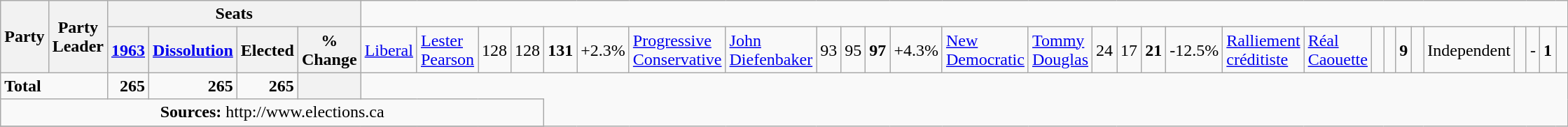<table {| class="wikitable">
<tr>
<th rowspan="2" colspan="2">Party</th>
<th rowspan="2">Party Leader</th>
<th colspan="4">Seats</th>
</tr>
<tr>
<th><a href='#'>1963</a></th>
<th><span><a href='#'>Dissolution</a></span></th>
<th>Elected</th>
<th>% Change<br></th>
<td><a href='#'>Liberal</a></td>
<td><a href='#'>Lester Pearson</a></td>
<td align="right">128</td>
<td align="right">128</td>
<td align="right"><strong>131</strong></td>
<td align="right">+2.3%<br></td>
<td><a href='#'>Progressive Conservative</a></td>
<td><a href='#'>John Diefenbaker</a></td>
<td align="right">93</td>
<td align="right">95</td>
<td align="right"><strong>97</strong></td>
<td align="right">+4.3%<br></td>
<td><a href='#'>New Democratic</a></td>
<td><a href='#'>Tommy Douglas</a></td>
<td align="right">24</td>
<td align="right">17</td>
<td align="right"><strong> 21</strong></td>
<td align="right">-12.5%<br></td>
<td><a href='#'>Ralliement créditiste</a></td>
<td><a href='#'>Réal Caouette</a></td>
<td align="right"> </td>
<td align="right"> </td>
<td align="right"><strong>9</strong></td>
<td align="right"> <br>
</td>
<td colspan="2">Independent</td>
<td align="right"> </td>
<td align="right">-</td>
<td align="right"><strong>1</strong></td>
<td align="right"> </td>
</tr>
<tr>
<td colspan="3"><strong>Total</strong></td>
<td align="right"><strong>265</strong></td>
<td align="right"><strong>265</strong></td>
<td align="right"><strong>265</strong></td>
<th></th>
</tr>
<tr>
<td align="center" colspan="11"><strong>Sources:</strong> http://www.elections.ca </td>
</tr>
<tr>
</tr>
</table>
